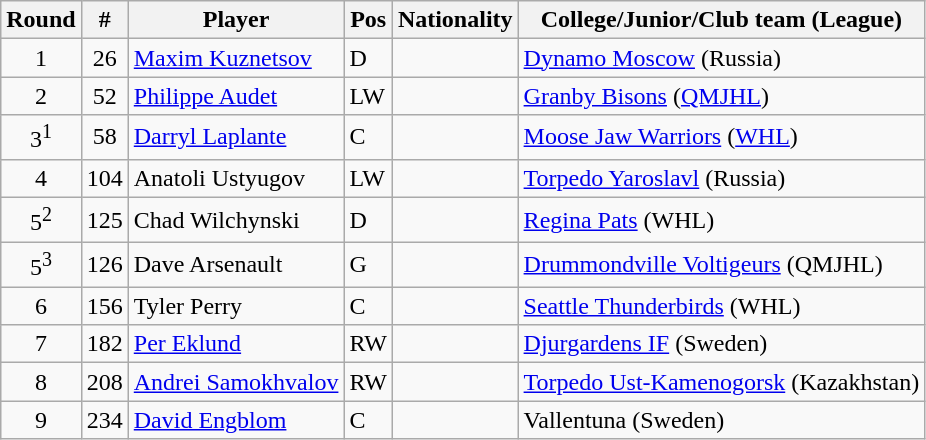<table class="wikitable">
<tr align="center">
<th bgcolor="#DDDDFF">Round</th>
<th bgcolor="#DDDDFF">#</th>
<th bgcolor="#DDDDFF">Player</th>
<th bgcolor="#DDDDFF">Pos</th>
<th bgcolor="#DDDDFF">Nationality</th>
<th bgcolor="#DDDDFF">College/Junior/Club team (League)</th>
</tr>
<tr>
<td style="text-align:center;">1</td>
<td style="text-align:center;">26</td>
<td><a href='#'>Maxim Kuznetsov</a></td>
<td>D</td>
<td></td>
<td><a href='#'>Dynamo Moscow</a> (Russia)</td>
</tr>
<tr>
<td style="text-align:center;">2</td>
<td style="text-align:center;">52</td>
<td><a href='#'>Philippe Audet</a></td>
<td>LW</td>
<td></td>
<td><a href='#'>Granby Bisons</a> (<a href='#'>QMJHL</a>)</td>
</tr>
<tr>
<td style="text-align:center;">3<sup>1</sup></td>
<td style="text-align:center;">58</td>
<td><a href='#'>Darryl Laplante</a></td>
<td>C</td>
<td></td>
<td><a href='#'>Moose Jaw Warriors</a> (<a href='#'>WHL</a>)</td>
</tr>
<tr>
<td style="text-align:center;">4</td>
<td style="text-align:center;">104</td>
<td>Anatoli Ustyugov</td>
<td>LW</td>
<td></td>
<td><a href='#'>Torpedo Yaroslavl</a> (Russia)</td>
</tr>
<tr>
<td style="text-align:center;">5<sup>2</sup></td>
<td style="text-align:center;">125</td>
<td>Chad Wilchynski</td>
<td>D</td>
<td></td>
<td><a href='#'>Regina Pats</a> (WHL)</td>
</tr>
<tr>
<td style="text-align:center;">5<sup>3</sup></td>
<td style="text-align:center;">126</td>
<td>Dave Arsenault</td>
<td>G</td>
<td></td>
<td><a href='#'>Drummondville Voltigeurs</a> (QMJHL)</td>
</tr>
<tr>
<td style="text-align:center;">6</td>
<td style="text-align:center;">156</td>
<td>Tyler Perry</td>
<td>C</td>
<td></td>
<td><a href='#'>Seattle Thunderbirds</a> (WHL)</td>
</tr>
<tr>
<td style="text-align:center;">7</td>
<td style="text-align:center;">182</td>
<td><a href='#'>Per Eklund</a></td>
<td>RW</td>
<td></td>
<td><a href='#'>Djurgardens IF</a> (Sweden)</td>
</tr>
<tr>
<td style="text-align:center;">8</td>
<td style="text-align:center;">208</td>
<td><a href='#'>Andrei Samokhvalov</a></td>
<td>RW</td>
<td></td>
<td><a href='#'>Torpedo Ust-Kamenogorsk</a> (Kazakhstan)</td>
</tr>
<tr>
<td style="text-align:center;">9</td>
<td style="text-align:center;">234</td>
<td><a href='#'>David Engblom</a></td>
<td>C</td>
<td></td>
<td>Vallentuna (Sweden)</td>
</tr>
</table>
